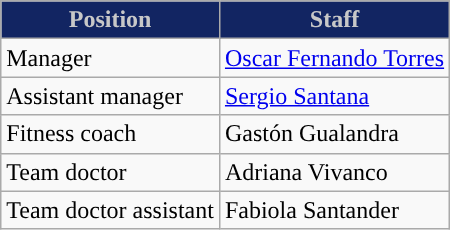<table class="wikitable">
<tr>
<th style=background-color:#122562;color:#c8c8c8>Position</th>
<th style=background-color:#122562;color:#c8c8c8>Staff</th>
</tr>
<tr>
<td>Manager</td>
<td> <a href='#'>Oscar Fernando Torres</a></td>
</tr>
<tr>
<td>Assistant manager</td>
<td> <a href='#'>Sergio Santana</a></td>
</tr>
<tr>
<td>Fitness coach</td>
<td> Gastón Gualandra</td>
</tr>
<tr>
<td>Team doctor</td>
<td> Adriana Vivanco</td>
</tr>
<tr>
<td>Team doctor assistant</td>
<td> Fabiola Santander</td>
</tr>
</table>
